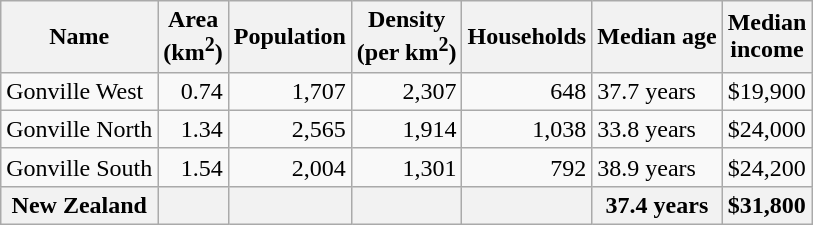<table class="wikitable">
<tr>
<th>Name</th>
<th>Area<br>(km<sup>2</sup>)</th>
<th>Population</th>
<th>Density<br>(per km<sup>2</sup>)</th>
<th>Households</th>
<th>Median age</th>
<th>Median<br>income</th>
</tr>
<tr>
<td>Gonville West</td>
<td style="text-align:right;">0.74</td>
<td style="text-align:right;">1,707</td>
<td style="text-align:right;">2,307</td>
<td style="text-align:right;">648</td>
<td>37.7 years</td>
<td>$19,900</td>
</tr>
<tr>
<td>Gonville North</td>
<td style="text-align:right;">1.34</td>
<td style="text-align:right;">2,565</td>
<td style="text-align:right;">1,914</td>
<td style="text-align:right;">1,038</td>
<td>33.8 years</td>
<td>$24,000</td>
</tr>
<tr>
<td>Gonville South</td>
<td style="text-align:right;">1.54</td>
<td style="text-align:right;">2,004</td>
<td style="text-align:right;">1,301</td>
<td style="text-align:right;">792</td>
<td>38.9 years</td>
<td>$24,200</td>
</tr>
<tr>
<th>New Zealand</th>
<th></th>
<th></th>
<th></th>
<th></th>
<th>37.4 years</th>
<th style="text-align:left;">$31,800</th>
</tr>
</table>
